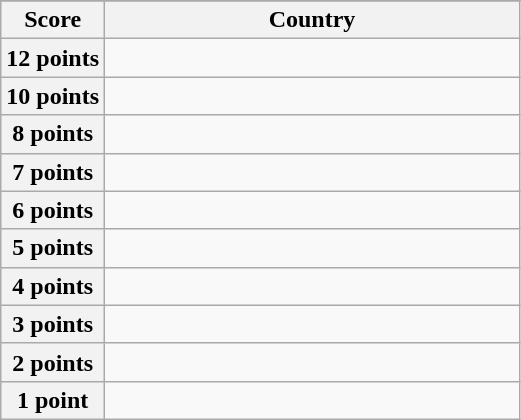<table class="wikitable">
<tr>
</tr>
<tr>
<th scope="col" width="20%">Score</th>
<th scope="col">Country</th>
</tr>
<tr>
<th scope="row">12 points</th>
<td></td>
</tr>
<tr>
<th scope="row">10 points</th>
<td></td>
</tr>
<tr>
<th scope="row">8 points</th>
<td></td>
</tr>
<tr>
<th scope="row">7 points</th>
<td></td>
</tr>
<tr>
<th scope="row">6 points</th>
<td></td>
</tr>
<tr>
<th scope="row">5 points</th>
<td></td>
</tr>
<tr>
<th scope="row">4 points</th>
<td></td>
</tr>
<tr>
<th scope="row">3 points</th>
<td></td>
</tr>
<tr>
<th scope="row">2 points</th>
<td></td>
</tr>
<tr>
<th scope="row">1 point</th>
<td></td>
</tr>
</table>
